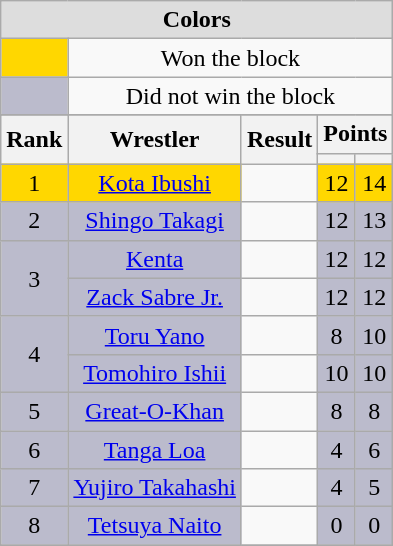<table class="wikitable mw-collapsible mw-collapsed" plainrowheaders sortable" style="text-align: center">
<tr>
<th style="background: #DDDDDD;" colspan="5">Colors</th>
</tr>
<tr>
<td style="background: gold"><br></td>
<td colspan="4">Won the block</td>
</tr>
<tr>
<td style="background: #BBBBCC;"><br></td>
<td colspan="4">Did not win the block</td>
</tr>
<tr>
</tr>
<tr>
<th scope="col" rowspan="2">Rank</th>
<th scope="col" rowspan="2">Wrestler</th>
<th scope="col" rowspan="2">Result</th>
<th scope="col" colspan="2">Points</th>
</tr>
<tr>
<th></th>
<th></th>
</tr>
<tr>
<td style="background: gold">1</td>
<td style="background: gold"><a href='#'>Kota Ibushi</a></td>
<td></td>
<td style="background: gold">12</td>
<td style="background: gold">14</td>
</tr>
<tr>
<td rowspan="1"  style="background: #BBBBCC;">2</td>
<td style="background: #BBBBCC;"><a href='#'>Shingo Takagi</a></td>
<td></td>
<td style="background: #BBBBCC;">12</td>
<td style="background: #BBBBCC;">13</td>
</tr>
<tr>
<td rowspan="2" style="background: #BBBBCC;">3</td>
<td style="background: #BBBBCC;"><a href='#'>Kenta</a></td>
<td></td>
<td style="background: #BBBBCC;">12</td>
<td style="background: #BBBBCC;">12</td>
</tr>
<tr>
<td style="background: #BBBBCC;"><a href='#'>Zack Sabre Jr.</a></td>
<td></td>
<td style="background: #BBBBCC;">12</td>
<td style="background: #BBBBCC;">12</td>
</tr>
<tr>
<td rowspan="2" style="background: #BBBBCC;">4</td>
<td style="background: #BBBBCC;"><a href='#'>Toru Yano </a></td>
<td></td>
<td style="background: #BBBBCC;">8</td>
<td style="background: #BBBBCC;">10</td>
</tr>
<tr>
<td style="background: #BBBBCC;"><a href='#'>Tomohiro Ishii</a></td>
<td></td>
<td style="background: #BBBBCC;">10</td>
<td style="background: #BBBBCC;">10</td>
</tr>
<tr>
<td rowspan="1"  style="background: #BBBBCC;">5</td>
<td style="background: #BBBBCC;"><a href='#'>Great-O-Khan</a></td>
<td></td>
<td style="background: #BBBBCC;">8</td>
<td style="background: #BBBBCC;">8</td>
</tr>
<tr>
<td rowspan="1"  style="background: #BBBBCC;">6</td>
<td style="background: #BBBBCC;"><a href='#'>Tanga Loa</a></td>
<td></td>
<td style="background: #BBBBCC;">4</td>
<td style="background: #BBBBCC;">6</td>
</tr>
<tr>
<td rowspan="1"  style="background: #BBBBCC;">7</td>
<td style="background: #BBBBCC;"><a href='#'>Yujiro Takahashi</a></td>
<td></td>
<td style="background: #BBBBCC;">4</td>
<td style="background: #BBBBCC;">5</td>
</tr>
<tr>
<td style="background: #BBBBCC;">8</td>
<td style="background: #BBBBCC;"><a href='#'>Tetsuya Naito</a></td>
<td></td>
<td style="background: #BBBBCC;">0</td>
<td style="background: #BBBBCC;">0</td>
</tr>
<tr>
</tr>
</table>
